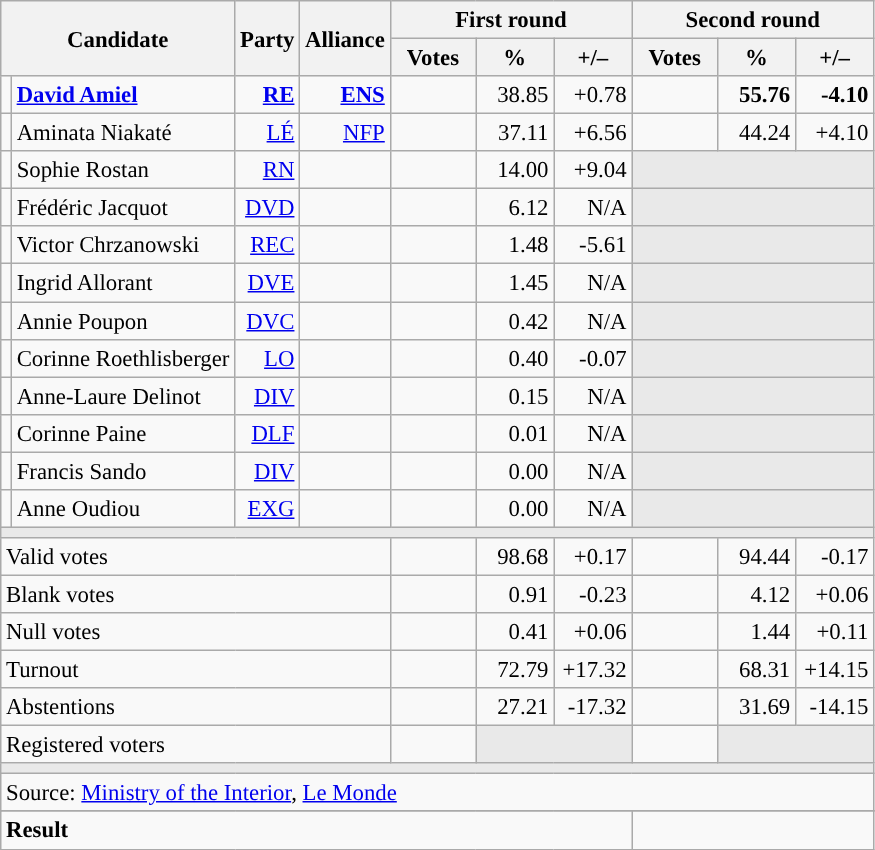<table class="wikitable" style="text-align:right;font-size:95%;">
<tr>
<th rowspan="2" colspan="2">Candidate</th>
<th rowspan="2">Party</th>
<th rowspan="2">Alliance</th>
<th colspan="3">First round</th>
<th colspan="3">Second round</th>
</tr>
<tr>
<th style="width:50px;">Votes</th>
<th style="width:45px;">%</th>
<th style="width:45px;">+/–</th>
<th style="width:50px;">Votes</th>
<th style="width:45px;">%</th>
<th style="width:45px;">+/–</th>
</tr>
<tr>
<td style="color:inherit;background:"></td>
<td style="text-align:left;"><strong><a href='#'>David Amiel</a></strong></td>
<td><a href='#'><strong>RE</strong></a></td>
<td><a href='#'><strong>ENS</strong></a></td>
<td></td>
<td>38.85</td>
<td>+0.78</td>
<td><strong></strong></td>
<td><strong>55.76</strong></td>
<td><strong>-4.10</strong></td>
</tr>
<tr>
<td style="color:inherit;background:"></td>
<td style="text-align:left;">Aminata Niakaté</td>
<td><a href='#'>LÉ</a></td>
<td><a href='#'>NFP</a></td>
<td></td>
<td>37.11</td>
<td>+6.56</td>
<td></td>
<td>44.24</td>
<td>+4.10</td>
</tr>
<tr>
<td style="color:inherit;background:"></td>
<td style="text-align:left;">Sophie Rostan</td>
<td><a href='#'>RN</a></td>
<td></td>
<td></td>
<td>14.00</td>
<td>+9.04</td>
<td colspan="3" style="background:#E9E9E9;"></td>
</tr>
<tr>
<td style="color:inherit;background:"></td>
<td style="text-align:left;">Frédéric Jacquot</td>
<td><a href='#'>DVD</a></td>
<td></td>
<td></td>
<td>6.12</td>
<td>N/A</td>
<td colspan="3" style="background:#E9E9E9;"></td>
</tr>
<tr>
<td style="color:inherit;background:"></td>
<td style="text-align:left;">Victor Chrzanowski</td>
<td><a href='#'>REC</a></td>
<td></td>
<td></td>
<td>1.48</td>
<td>-5.61</td>
<td colspan="3" style="background:#E9E9E9;"></td>
</tr>
<tr>
<td style="color:inherit;background:"></td>
<td style="text-align:left;">Ingrid Allorant</td>
<td><a href='#'>DVE</a></td>
<td></td>
<td></td>
<td>1.45</td>
<td>N/A</td>
<td colspan="3" style="background:#E9E9E9;"></td>
</tr>
<tr>
<td style="color:inherit;background:"></td>
<td style="text-align:left;">Annie Poupon</td>
<td><a href='#'>DVC</a></td>
<td></td>
<td></td>
<td>0.42</td>
<td>N/A</td>
<td colspan="3" style="background:#E9E9E9;"></td>
</tr>
<tr>
<td style="color:inherit;background:"></td>
<td style="text-align:left;">Corinne Roethlisberger</td>
<td><a href='#'>LO</a></td>
<td></td>
<td></td>
<td>0.40</td>
<td>-0.07</td>
<td colspan="3" style="background:#E9E9E9;"></td>
</tr>
<tr>
<td style="color:inherit;background:"></td>
<td style="text-align:left;">Anne-Laure Delinot</td>
<td><a href='#'>DIV</a></td>
<td></td>
<td></td>
<td>0.15</td>
<td>N/A</td>
<td colspan="3" style="background:#E9E9E9;"></td>
</tr>
<tr>
<td style="color:inherit;background:"></td>
<td style="text-align:left;">Corinne Paine</td>
<td><a href='#'>DLF</a></td>
<td></td>
<td></td>
<td>0.01</td>
<td>N/A</td>
<td colspan="3" style="background:#E9E9E9;"></td>
</tr>
<tr>
<td style="color:inherit;background:"></td>
<td style="text-align:left;">Francis Sando</td>
<td><a href='#'>DIV</a></td>
<td></td>
<td></td>
<td>0.00</td>
<td>N/A</td>
<td colspan="3" style="background:#E9E9E9;"></td>
</tr>
<tr>
<td style="color:inherit;background:"></td>
<td style="text-align:left;">Anne Oudiou</td>
<td><a href='#'>EXG</a></td>
<td></td>
<td></td>
<td>0.00</td>
<td>N/A</td>
<td colspan="3" style="background:#E9E9E9;"></td>
</tr>
<tr>
<td colspan="10" style="background:#E9E9E9;"></td>
</tr>
<tr>
<td colspan="4" style="text-align:left;">Valid votes</td>
<td></td>
<td>98.68</td>
<td>+0.17</td>
<td></td>
<td>94.44</td>
<td>-0.17</td>
</tr>
<tr>
<td colspan="4" style="text-align:left;">Blank votes</td>
<td></td>
<td>0.91</td>
<td>-0.23</td>
<td></td>
<td>4.12</td>
<td>+0.06</td>
</tr>
<tr>
<td colspan="4" style="text-align:left;">Null votes</td>
<td></td>
<td>0.41</td>
<td>+0.06</td>
<td></td>
<td>1.44</td>
<td>+0.11</td>
</tr>
<tr>
<td colspan="4" style="text-align:left;">Turnout</td>
<td></td>
<td>72.79</td>
<td>+17.32</td>
<td></td>
<td>68.31</td>
<td>+14.15</td>
</tr>
<tr>
<td colspan="4" style="text-align:left;">Abstentions</td>
<td></td>
<td>27.21</td>
<td>-17.32</td>
<td></td>
<td>31.69</td>
<td>-14.15</td>
</tr>
<tr>
<td colspan="4" style="text-align:left;">Registered voters</td>
<td></td>
<td colspan="2" style="background:#E9E9E9;"></td>
<td></td>
<td colspan="2" style="background:#E9E9E9;"></td>
</tr>
<tr>
<td colspan="10" style="background:#E9E9E9;"></td>
</tr>
<tr>
<td colspan="10" style="text-align:left;">Source: <a href='#'>Ministry of the Interior</a>, <a href='#'>Le Monde</a></td>
</tr>
<tr>
</tr>
<tr style="font-weight:bold">
<td colspan="7" style="text-align:left;">Result</td>
<td colspan="7" style="background-color:"></td>
</tr>
</table>
